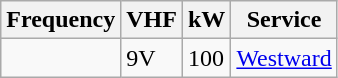<table class="wikitable sortable">
<tr>
<th>Frequency</th>
<th>VHF</th>
<th>kW</th>
<th>Service</th>
</tr>
<tr>
<td></td>
<td>9V</td>
<td>100</td>
<td><a href='#'>Westward</a></td>
</tr>
</table>
